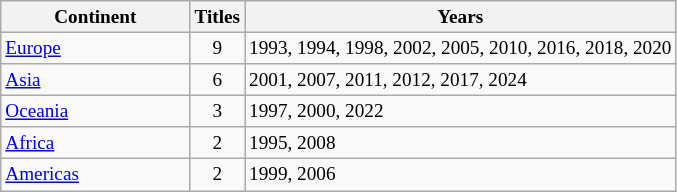<table class="wikitable sortable" style="font-size: 80%;">
<tr>
<th width="120">Continent</th>
<th width="30">Titles</th>
<th>Years</th>
</tr>
<tr>
<td><a href='#'>Europe</a></td>
<td style="text-align:center;">9</td>
<td>1993, 1994, 1998, 2002, 2005, 2010, 2016, 2018, 2020</td>
</tr>
<tr>
<td><a href='#'>Asia</a></td>
<td style="text-align:center;">6</td>
<td>2001, 2007, 2011, 2012, 2017, 2024</td>
</tr>
<tr>
<td><a href='#'>Oceania</a></td>
<td style="text-align:center;">3</td>
<td>1997, 2000, 2022</td>
</tr>
<tr>
<td><a href='#'>Africa</a></td>
<td style="text-align:center;">2</td>
<td>1995, 2008</td>
</tr>
<tr>
<td><a href='#'>Americas</a></td>
<td style="text-align:center;">2</td>
<td>1999, 2006</td>
</tr>
</table>
